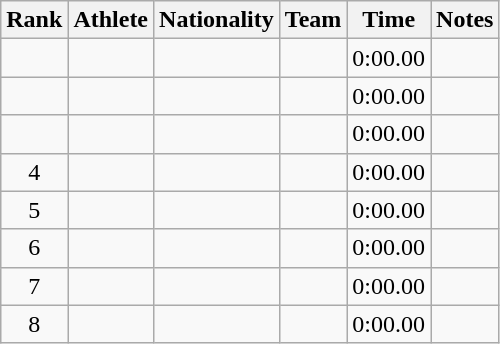<table class="wikitable sortable plainrowheaders" style="text-align:center">
<tr>
<th scope="col">Rank</th>
<th scope="col">Athlete</th>
<th scope="col">Nationality</th>
<th scope="col">Team</th>
<th scope="col">Time</th>
<th scope="col">Notes</th>
</tr>
<tr>
<td></td>
<td align=left></td>
<td align=left></td>
<td></td>
<td>0:00.00</td>
<td></td>
</tr>
<tr>
<td></td>
<td align=left></td>
<td align=left></td>
<td></td>
<td>0:00.00</td>
<td></td>
</tr>
<tr>
<td></td>
<td align=left></td>
<td align=left></td>
<td></td>
<td>0:00.00</td>
<td></td>
</tr>
<tr>
<td>4</td>
<td align=left></td>
<td align=left></td>
<td></td>
<td>0:00.00</td>
<td></td>
</tr>
<tr>
<td>5</td>
<td align=left></td>
<td align=left></td>
<td></td>
<td>0:00.00</td>
<td></td>
</tr>
<tr>
<td>6</td>
<td align=left></td>
<td align=left></td>
<td></td>
<td>0:00.00</td>
<td></td>
</tr>
<tr>
<td>7</td>
<td align=left></td>
<td align=left></td>
<td></td>
<td>0:00.00</td>
<td></td>
</tr>
<tr>
<td>8</td>
<td align=left></td>
<td align=left></td>
<td></td>
<td>0:00.00</td>
<td></td>
</tr>
</table>
